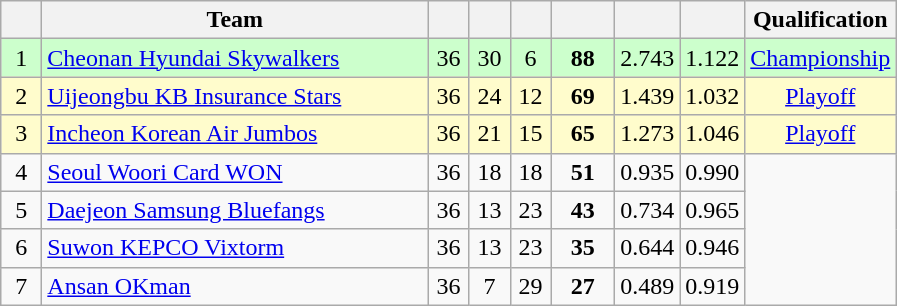<table class="wikitable" style="text-align:center;">
<tr>
<th width=20></th>
<th width=250>Team</th>
<th width=20></th>
<th width=20></th>
<th width=20></th>
<th width=35></th>
<th width=35></th>
<th width=35></th>
<th width=50>Qualification</th>
</tr>
<tr bgcolor=#ccffcc>
<td>1</td>
<td align=left><a href='#'>Cheonan Hyundai Skywalkers</a></td>
<td>36</td>
<td>30</td>
<td>6</td>
<td><strong>88</strong></td>
<td>2.743</td>
<td>1.122</td>
<td><a href='#'>Championship</a></td>
</tr>
<tr bgcolor=#fffccc>
<td>2</td>
<td align=left><a href='#'>Uijeongbu KB Insurance Stars</a></td>
<td>36</td>
<td>24</td>
<td>12</td>
<td><strong>69</strong></td>
<td>1.439</td>
<td>1.032</td>
<td><a href='#'>Playoff</a></td>
</tr>
<tr bgcolor=#fffccc>
<td>3</td>
<td align=left><a href='#'>Incheon Korean Air Jumbos</a></td>
<td>36</td>
<td>21</td>
<td>15</td>
<td><strong>65</strong></td>
<td>1.273</td>
<td>1.046</td>
<td><a href='#'>Playoff</a></td>
</tr>
<tr>
<td>4</td>
<td align=left><a href='#'>Seoul Woori Card WON</a></td>
<td>36</td>
<td>18</td>
<td>18</td>
<td><strong>51</strong></td>
<td>0.935</td>
<td>0.990</td>
</tr>
<tr>
<td>5</td>
<td align=left><a href='#'>Daejeon Samsung Bluefangs</a></td>
<td>36</td>
<td>13</td>
<td>23</td>
<td><strong>43</strong></td>
<td>0.734</td>
<td>0.965</td>
</tr>
<tr>
<td>6</td>
<td align=left><a href='#'>Suwon KEPCO Vixtorm</a></td>
<td>36</td>
<td>13</td>
<td>23</td>
<td><strong>35</strong></td>
<td>0.644</td>
<td>0.946</td>
</tr>
<tr>
<td>7</td>
<td align=left><a href='#'>Ansan OKman</a></td>
<td>36</td>
<td>7</td>
<td>29</td>
<td><strong>27</strong></td>
<td>0.489</td>
<td>0.919</td>
</tr>
</table>
